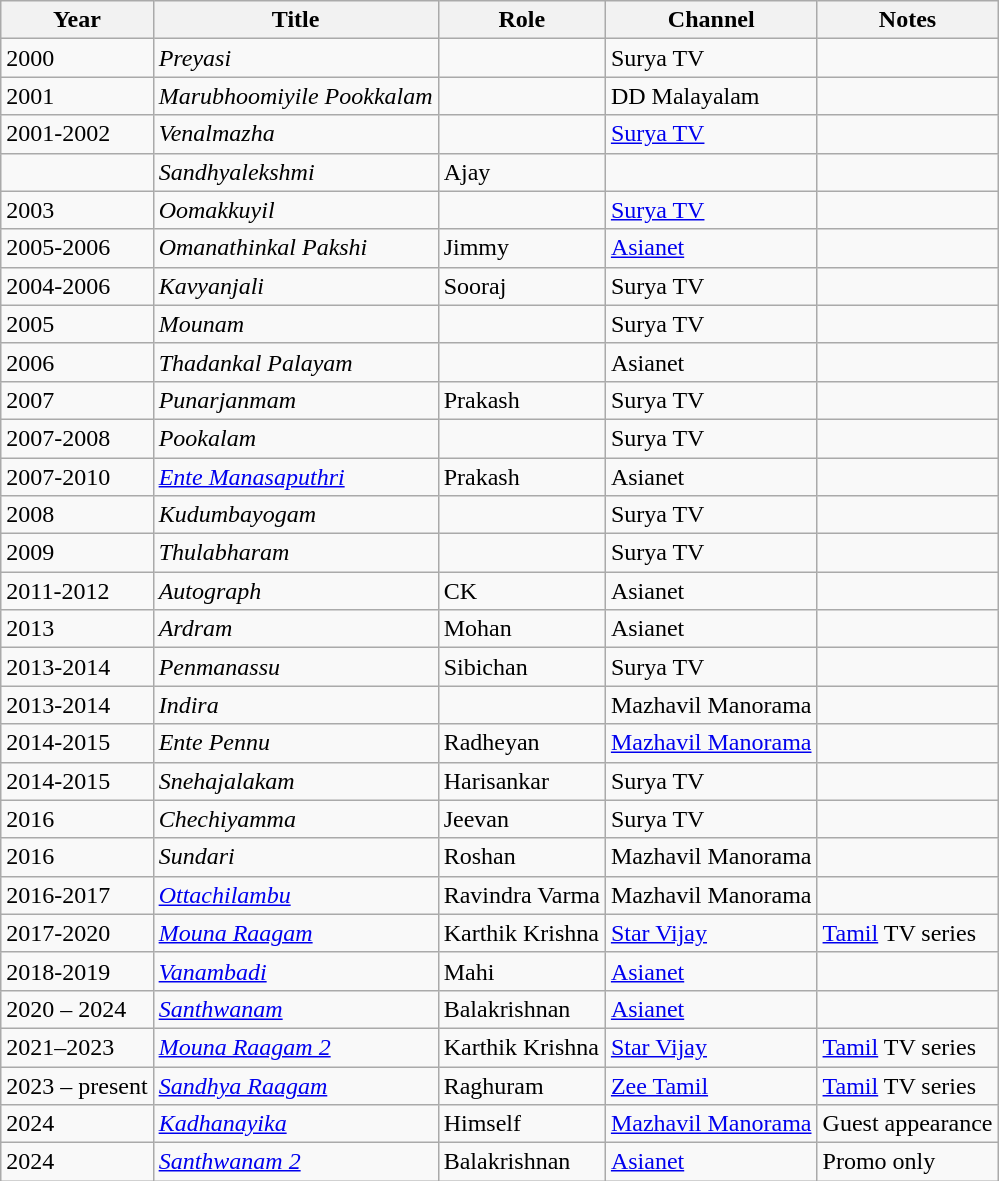<table class="wikitable sortable">
<tr>
<th>Year</th>
<th>Title</th>
<th>Role</th>
<th>Channel</th>
<th>Notes</th>
</tr>
<tr>
<td>2000</td>
<td><em>Preyasi</em></td>
<td></td>
<td>Surya TV</td>
<td></td>
</tr>
<tr>
<td>2001</td>
<td><em>Marubhoomiyile Pookkalam</em></td>
<td></td>
<td>DD Malayalam</td>
<td></td>
</tr>
<tr>
<td>2001-2002</td>
<td><em>Venalmazha</em></td>
<td></td>
<td><a href='#'>Surya TV</a></td>
<td></td>
</tr>
<tr>
<td></td>
<td><em>Sandhyalekshmi</em></td>
<td>Ajay</td>
<td></td>
<td></td>
</tr>
<tr>
<td>2003</td>
<td><em>Oomakkuyil</em></td>
<td></td>
<td><a href='#'>Surya TV</a></td>
<td></td>
</tr>
<tr>
<td>2005-2006</td>
<td><em>Omanathinkal Pakshi</em></td>
<td>Jimmy</td>
<td><a href='#'>Asianet</a></td>
<td></td>
</tr>
<tr>
<td>2004-2006</td>
<td><em>Kavyanjali</em></td>
<td>Sooraj</td>
<td>Surya TV</td>
<td></td>
</tr>
<tr>
<td>2005</td>
<td><em>Mounam</em></td>
<td></td>
<td>Surya TV</td>
<td></td>
</tr>
<tr>
<td>2006</td>
<td><em>Thadankal Palayam</em></td>
<td></td>
<td>Asianet</td>
<td></td>
</tr>
<tr>
<td>2007</td>
<td><em>Punarjanmam</em></td>
<td>Prakash</td>
<td>Surya TV</td>
<td></td>
</tr>
<tr>
<td>2007-2008</td>
<td><em>Pookalam</em></td>
<td></td>
<td>Surya TV</td>
<td></td>
</tr>
<tr>
<td>2007-2010</td>
<td><em><a href='#'>Ente Manasaputhri</a></em></td>
<td>Prakash</td>
<td>Asianet</td>
<td></td>
</tr>
<tr>
<td>2008</td>
<td><em>Kudumbayogam</em></td>
<td></td>
<td>Surya TV</td>
<td></td>
</tr>
<tr>
<td>2009</td>
<td><em>Thulabharam</em></td>
<td></td>
<td>Surya TV</td>
<td></td>
</tr>
<tr>
<td>2011-2012</td>
<td><em>Autograph</em></td>
<td>CK</td>
<td>Asianet</td>
<td></td>
</tr>
<tr>
<td>2013</td>
<td><em>Ardram</em></td>
<td>Mohan</td>
<td>Asianet</td>
<td></td>
</tr>
<tr>
<td>2013-2014</td>
<td><em>Penmanassu</em></td>
<td>Sibichan</td>
<td>Surya TV</td>
<td></td>
</tr>
<tr>
<td>2013-2014</td>
<td><em>Indira</em></td>
<td></td>
<td>Mazhavil Manorama</td>
<td></td>
</tr>
<tr>
<td>2014-2015</td>
<td><em>Ente Pennu</em></td>
<td>Radheyan</td>
<td><a href='#'>Mazhavil Manorama</a></td>
<td></td>
</tr>
<tr>
<td>2014-2015</td>
<td><em>Snehajalakam</em></td>
<td>Harisankar</td>
<td>Surya TV</td>
<td></td>
</tr>
<tr>
<td>2016</td>
<td><em>Chechiyamma</em></td>
<td>Jeevan</td>
<td>Surya TV</td>
<td></td>
</tr>
<tr>
<td>2016</td>
<td><em>Sundari</em></td>
<td>Roshan</td>
<td>Mazhavil Manorama</td>
<td></td>
</tr>
<tr>
<td>2016-2017</td>
<td><em><a href='#'>Ottachilambu</a></em></td>
<td>Ravindra Varma</td>
<td>Mazhavil Manorama</td>
<td></td>
</tr>
<tr>
<td>2017-2020</td>
<td><em><a href='#'>Mouna Raagam</a></em></td>
<td>Karthik Krishna</td>
<td><a href='#'>Star Vijay</a></td>
<td><a href='#'>Tamil</a> TV series</td>
</tr>
<tr>
<td>2018-2019</td>
<td><em><a href='#'>Vanambadi</a></em></td>
<td>Mahi</td>
<td><a href='#'>Asianet</a></td>
<td></td>
</tr>
<tr>
<td>2020 – 2024</td>
<td><em><a href='#'>Santhwanam</a></em></td>
<td>Balakrishnan</td>
<td><a href='#'>Asianet</a></td>
<td></td>
</tr>
<tr>
<td>2021–2023</td>
<td><em><a href='#'>Mouna Raagam 2</a></em></td>
<td>Karthik Krishna</td>
<td><a href='#'>Star Vijay</a></td>
<td><a href='#'>Tamil</a> TV series</td>
</tr>
<tr>
<td>2023 – present</td>
<td><em><a href='#'>Sandhya Raagam</a></em></td>
<td>Raghuram</td>
<td><a href='#'>Zee Tamil</a></td>
<td><a href='#'>Tamil</a> TV series</td>
</tr>
<tr>
<td>2024</td>
<td><em><a href='#'>Kadhanayika</a></em></td>
<td>Himself</td>
<td><a href='#'>Mazhavil Manorama</a></td>
<td>Guest appearance</td>
</tr>
<tr>
<td>2024</td>
<td><em><a href='#'>Santhwanam 2</a></em></td>
<td>Balakrishnan</td>
<td><a href='#'>Asianet</a></td>
<td>Promo only</td>
</tr>
</table>
